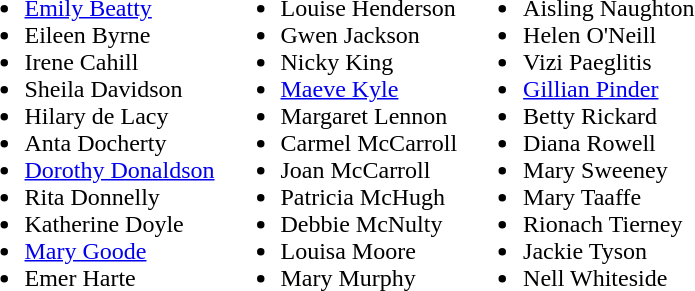<table>
<tr style="vertical-align:top">
<td><br><ul><li><a href='#'>Emily Beatty</a></li><li>Eileen Byrne</li><li>Irene Cahill</li><li>Sheila Davidson</li><li>Hilary de Lacy</li><li>Anta Docherty</li><li><a href='#'>Dorothy Donaldson</a></li><li>Rita Donnelly</li><li>Katherine Doyle</li><li><a href='#'>Mary Goode</a></li><li>Emer Harte</li></ul></td>
<td><br><ul><li>Louise Henderson</li><li>Gwen Jackson</li><li>Nicky King</li><li><a href='#'>Maeve Kyle</a></li><li>Margaret Lennon</li><li>Carmel McCarroll</li><li>Joan McCarroll</li><li>Patricia McHugh</li><li>Debbie McNulty</li><li>Louisa Moore</li><li>Mary Murphy</li></ul></td>
<td><br><ul><li>Aisling Naughton</li><li>Helen O'Neill</li><li>Vizi Paeglitis</li><li><a href='#'>Gillian Pinder</a></li><li>Betty Rickard</li><li>Diana Rowell</li><li>Mary Sweeney</li><li>Mary Taaffe</li><li>Rionach Tierney</li><li>Jackie Tyson</li><li>Nell Whiteside</li></ul></td>
</tr>
</table>
